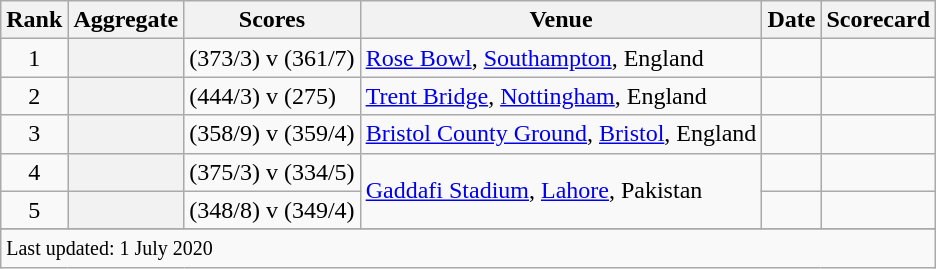<table class="wikitable plainrowheaders sortable">
<tr>
<th scope=col>Rank</th>
<th scope=col>Aggregate</th>
<th scope=col>Scores</th>
<th scope=col>Venue</th>
<th scope=col>Date</th>
<th scope=col>Scorecard</th>
</tr>
<tr>
<td align=center>1</td>
<th scope=row style=text-align:center;></th>
<td> (373/3) v  (361/7)</td>
<td><a href='#'>Rose Bowl</a>, <a href='#'>Southampton</a>, England</td>
<td></td>
<td></td>
</tr>
<tr>
<td align=center>2</td>
<th scope=row style=text-align:center;></th>
<td> (444/3) v  (275)</td>
<td><a href='#'>Trent Bridge</a>, <a href='#'>Nottingham</a>, England</td>
<td></td>
<td></td>
</tr>
<tr>
<td align=center>3</td>
<th scope=row style=text-align:center;></th>
<td> (358/9) v  (359/4)</td>
<td><a href='#'>Bristol County Ground</a>, <a href='#'>Bristol</a>, England</td>
<td></td>
<td></td>
</tr>
<tr>
<td align=center>4</td>
<th scope=row style=text-align:center;></th>
<td> (375/3) v  (334/5)</td>
<td rowspan=2><a href='#'>Gaddafi Stadium</a>, <a href='#'>Lahore</a>, Pakistan</td>
<td></td>
<td></td>
</tr>
<tr>
<td align=center>5</td>
<th scope=row style=text-align:center;></th>
<td> (348/8) v  (349/4)</td>
<td></td>
<td></td>
</tr>
<tr>
</tr>
<tr class=sortbottom>
<td colspan=6><small>Last updated: 1 July 2020</small></td>
</tr>
</table>
